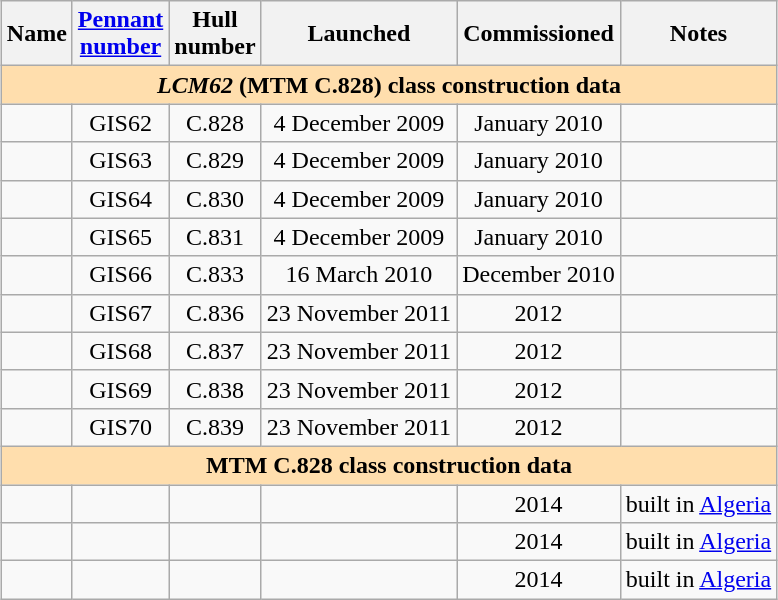<table border="1" class="sortable wikitable" style="margin:1em auto;">
<tr>
<th>Name</th>
<th><a href='#'>Pennant<br>number</a></th>
<th>Hull<br>number</th>
<th>Launched</th>
<th>Commissioned</th>
<th>Notes</th>
</tr>
<tr>
<th colspan="11" style="background:#ffdead;"><em>LCM62</em> (MTM C.828) class construction data</th>
</tr>
<tr>
<td></td>
<td align="center">GIS62</td>
<td align="center">C.828</td>
<td align="center">4 December 2009</td>
<td align="center">January 2010</td>
<td align="center"></td>
</tr>
<tr>
<td></td>
<td align="center">GIS63</td>
<td align="center">C.829</td>
<td align="center">4 December 2009</td>
<td align="center">January 2010</td>
<td align="center"></td>
</tr>
<tr>
<td></td>
<td align="center">GIS64</td>
<td align="center">C.830</td>
<td align="center">4 December 2009</td>
<td align="center">January 2010</td>
<td align="center"></td>
</tr>
<tr>
<td></td>
<td align="center">GIS65</td>
<td align="center">C.831</td>
<td align="center">4 December 2009</td>
<td align="center">January 2010</td>
<td align="center"></td>
</tr>
<tr>
<td></td>
<td align="center">GIS66</td>
<td align="center">C.833</td>
<td align="center">16 March 2010</td>
<td align="center">December 2010</td>
<td align="center"></td>
</tr>
<tr>
<td></td>
<td align="center">GIS67</td>
<td align="center">C.836</td>
<td align="center">23 November 2011</td>
<td align="center">2012</td>
<td align="center"></td>
</tr>
<tr>
<td></td>
<td align="center">GIS68</td>
<td align="center">C.837</td>
<td align="center">23 November 2011</td>
<td align="center">2012</td>
<td align="center"></td>
</tr>
<tr>
<td></td>
<td align="center">GIS69</td>
<td align="center">C.838</td>
<td align="center">23 November 2011</td>
<td align="center">2012</td>
<td align="center"></td>
</tr>
<tr>
<td></td>
<td align="center">GIS70</td>
<td align="center">C.839</td>
<td align="center">23 November 2011</td>
<td align="center">2012</td>
<td align="center"></td>
</tr>
<tr>
<th colspan="11" style="background:#ffdead;">MTM C.828 class construction data</th>
</tr>
<tr>
<td></td>
<td align="center"></td>
<td align="center"></td>
<td align="center"></td>
<td align="center">2014</td>
<td align="center">built in <a href='#'>Algeria</a></td>
</tr>
<tr>
<td></td>
<td align="center"></td>
<td align="center"></td>
<td align="center"></td>
<td align="center">2014</td>
<td align="center">built in <a href='#'>Algeria</a></td>
</tr>
<tr>
<td></td>
<td align="center"></td>
<td align="center"></td>
<td align="center"></td>
<td align="center">2014</td>
<td align="center">built in <a href='#'>Algeria</a></td>
</tr>
</table>
